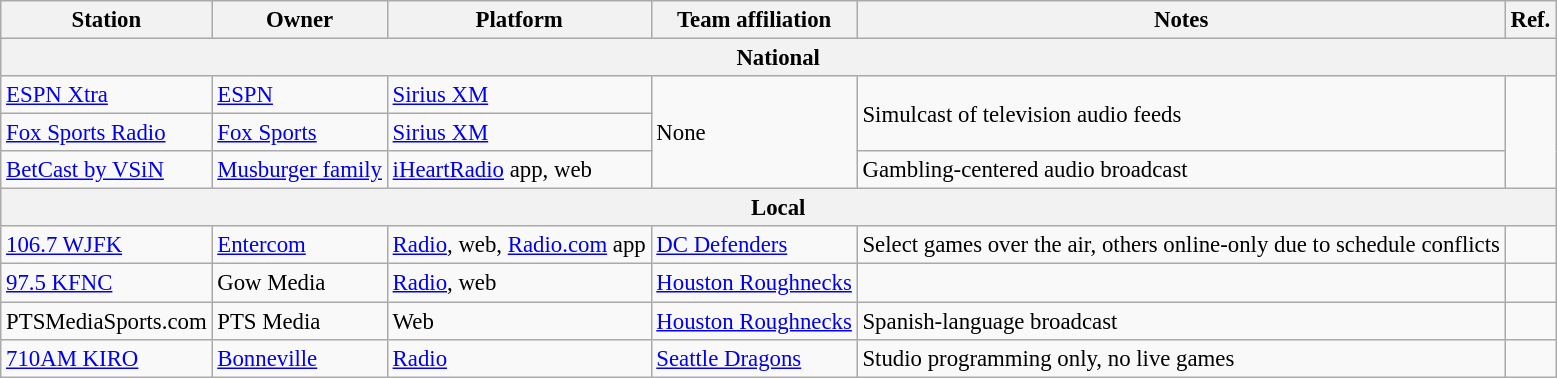<table class = "wikitable sortable" style="text-align:left; font-size: 95%;">
<tr>
<th>Station</th>
<th>Owner</th>
<th>Platform</th>
<th>Team affiliation</th>
<th class=unsortable>Notes</th>
<th class=unsortable>Ref.</th>
</tr>
<tr>
<th colspan="6">National</th>
</tr>
<tr>
<td><a href='#'>ESPN Xtra</a></td>
<td><a href='#'>ESPN</a></td>
<td><a href='#'>Sirius XM</a></td>
<td rowspan="3">None</td>
<td rowspan="2">Simulcast of television audio feeds</td>
<td rowspan="3"></td>
</tr>
<tr>
<td><a href='#'>Fox Sports Radio</a></td>
<td><a href='#'>Fox Sports</a></td>
<td><a href='#'>Sirius XM</a></td>
</tr>
<tr>
<td><a href='#'>BetCast by VSiN</a></td>
<td><a href='#'>Musburger family</a></td>
<td><a href='#'>iHeartRadio</a> app, web</td>
<td>Gambling-centered audio broadcast</td>
</tr>
<tr>
<th colspan="6">Local</th>
</tr>
<tr>
<td><a href='#'>106.7 WJFK</a></td>
<td><a href='#'>Entercom</a></td>
<td><a href='#'>Radio</a>, web, <a href='#'>Radio.com</a> app</td>
<td><a href='#'>DC Defenders</a></td>
<td>Select games over the air, others online-only due to schedule conflicts</td>
<td></td>
</tr>
<tr>
<td><a href='#'>97.5 KFNC</a></td>
<td>Gow Media</td>
<td><a href='#'>Radio</a>, web</td>
<td><a href='#'>Houston Roughnecks</a></td>
<td></td>
<td></td>
</tr>
<tr>
<td>PTSMediaSports.com</td>
<td>PTS Media</td>
<td>Web</td>
<td><a href='#'>Houston Roughnecks</a></td>
<td>Spanish-language broadcast</td>
<td></td>
</tr>
<tr>
<td><a href='#'>710AM KIRO</a></td>
<td><a href='#'>Bonneville</a></td>
<td><a href='#'>Radio</a></td>
<td><a href='#'>Seattle Dragons</a></td>
<td>Studio programming only, no live games</td>
<td></td>
</tr>
</table>
